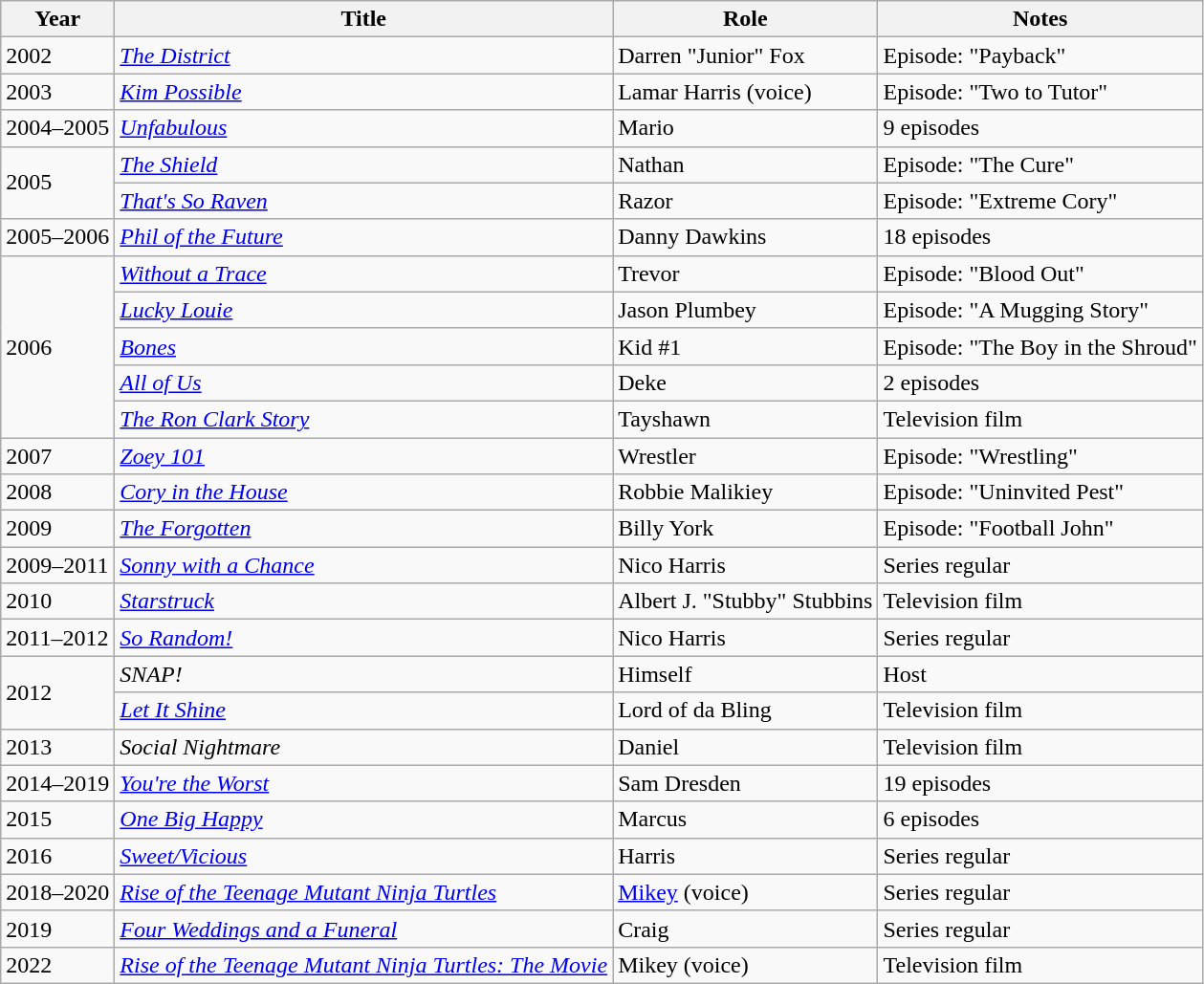<table class="wikitable sortable">
<tr>
<th scope="col">Year</th>
<th scope="col">Title</th>
<th scope="col">Role</th>
<th scope="col" class="unsortable">Notes</th>
</tr>
<tr>
<td>2002</td>
<td><em><a href='#'>The District</a></em></td>
<td>Darren "Junior" Fox</td>
<td>Episode: "Payback"</td>
</tr>
<tr>
<td>2003</td>
<td><em><a href='#'>Kim Possible</a></em></td>
<td>Lamar Harris (voice)</td>
<td>Episode: "Two to Tutor"</td>
</tr>
<tr>
<td>2004–2005</td>
<td><em><a href='#'>Unfabulous</a></em></td>
<td>Mario</td>
<td>9 episodes</td>
</tr>
<tr>
<td rowspan="2">2005</td>
<td><em><a href='#'>The Shield</a></em></td>
<td>Nathan</td>
<td>Episode: "The Cure"</td>
</tr>
<tr>
<td><em><a href='#'>That's So Raven</a></em></td>
<td>Razor</td>
<td>Episode: "Extreme Cory"</td>
</tr>
<tr>
<td>2005–2006</td>
<td><em><a href='#'>Phil of the Future</a></em></td>
<td>Danny Dawkins</td>
<td>18 episodes</td>
</tr>
<tr>
<td rowspan="5">2006</td>
<td><em><a href='#'>Without a Trace</a></em></td>
<td>Trevor</td>
<td>Episode: "Blood Out"</td>
</tr>
<tr>
<td><em><a href='#'>Lucky Louie</a></em></td>
<td>Jason Plumbey</td>
<td>Episode: "A Mugging Story"</td>
</tr>
<tr>
<td><em><a href='#'>Bones</a></em></td>
<td>Kid #1</td>
<td>Episode: "The Boy in the Shroud"</td>
</tr>
<tr>
<td><em><a href='#'>All of Us</a></em></td>
<td>Deke</td>
<td>2 episodes</td>
</tr>
<tr>
<td><em><a href='#'>The Ron Clark Story</a></em></td>
<td>Tayshawn</td>
<td>Television film</td>
</tr>
<tr>
<td>2007</td>
<td><em><a href='#'>Zoey 101</a></em></td>
<td>Wrestler</td>
<td>Episode: "Wrestling"</td>
</tr>
<tr>
<td>2008</td>
<td><em><a href='#'>Cory in the House</a></em></td>
<td>Robbie Malikiey</td>
<td>Episode: "Uninvited Pest"</td>
</tr>
<tr>
<td>2009</td>
<td><em><a href='#'>The Forgotten</a></em></td>
<td>Billy York</td>
<td>Episode: "Football John"</td>
</tr>
<tr>
<td>2009–2011</td>
<td><em><a href='#'>Sonny with a Chance</a></em></td>
<td>Nico Harris</td>
<td>Series regular</td>
</tr>
<tr>
<td>2010</td>
<td><em><a href='#'>Starstruck</a></em></td>
<td>Albert J. "Stubby" Stubbins</td>
<td>Television film</td>
</tr>
<tr>
<td>2011–2012</td>
<td><em><a href='#'>So Random!</a></em></td>
<td>Nico Harris</td>
<td>Series regular</td>
</tr>
<tr>
<td rowspan="2">2012</td>
<td><em>SNAP!</em></td>
<td>Himself</td>
<td>Host</td>
</tr>
<tr>
<td><em><a href='#'>Let It Shine</a></em></td>
<td>Lord of da Bling</td>
<td>Television film</td>
</tr>
<tr>
<td>2013</td>
<td><em>Social Nightmare</em></td>
<td>Daniel</td>
<td>Television film</td>
</tr>
<tr>
<td>2014–2019</td>
<td><em><a href='#'>You're the Worst</a></em></td>
<td>Sam Dresden</td>
<td>19 episodes</td>
</tr>
<tr>
<td>2015</td>
<td><em><a href='#'>One Big Happy</a></em></td>
<td>Marcus</td>
<td>6 episodes</td>
</tr>
<tr>
<td>2016</td>
<td><em><a href='#'>Sweet/Vicious</a></em></td>
<td>Harris</td>
<td>Series regular</td>
</tr>
<tr>
<td>2018–2020</td>
<td><em><a href='#'>Rise of the Teenage Mutant Ninja Turtles</a></em></td>
<td><a href='#'>Mikey</a> (voice)</td>
<td>Series regular</td>
</tr>
<tr>
<td>2019</td>
<td><em><a href='#'>Four Weddings and a Funeral</a></em></td>
<td>Craig</td>
<td>Series regular</td>
</tr>
<tr>
<td>2022</td>
<td><em><a href='#'>Rise of the Teenage Mutant Ninja Turtles: The Movie</a></em></td>
<td>Mikey (voice)</td>
<td>Television film</td>
</tr>
</table>
